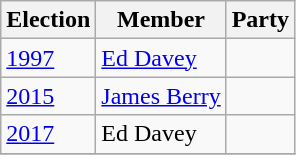<table class="wikitable">
<tr>
<th>Election</th>
<th>Member</th>
<th colspan="2">Party</th>
</tr>
<tr>
<td><a href='#'>1997</a></td>
<td><a href='#'>Ed Davey</a></td>
<td></td>
</tr>
<tr>
<td><a href='#'>2015</a></td>
<td><a href='#'>James Berry</a></td>
<td></td>
</tr>
<tr>
<td><a href='#'>2017</a></td>
<td>Ed Davey</td>
<td></td>
</tr>
<tr>
</tr>
</table>
